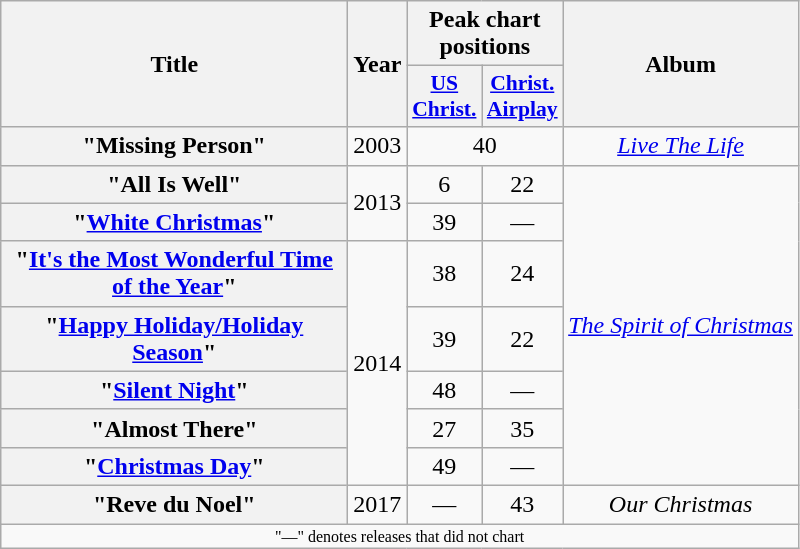<table class="wikitable plainrowheaders" style="text-align:center;">
<tr>
<th scope="col" rowspan="2" style="width:14em;">Title</th>
<th scope="col" rowspan="2" style="width:1em;">Year</th>
<th scope="col" colspan="2">Peak chart positions</th>
<th scope="col" rowspan="2">Album</th>
</tr>
<tr>
<th style="width:3em; font-size:90%"><a href='#'>US Christ.</a><br></th>
<th style="width:3em; font-size:90%"><a href='#'>Christ. Airplay</a><br></th>
</tr>
<tr>
<th scope="row">"Missing Person"</th>
<td>2003</td>
<td colspan="2">40</td>
<td><em><a href='#'>Live The Life</a></em></td>
</tr>
<tr>
<th scope="row">"All Is Well"<br></th>
<td rowspan="2">2013</td>
<td>6</td>
<td>22</td>
<td rowspan="7"><em><a href='#'>The Spirit of Christmas</a></em></td>
</tr>
<tr>
<th scope="row">"<a href='#'>White Christmas</a>"<br></th>
<td>39</td>
<td>—</td>
</tr>
<tr>
<th scope="row">"<a href='#'>It's the Most Wonderful Time of the Year</a>"</th>
<td rowspan="5">2014</td>
<td>38</td>
<td>24</td>
</tr>
<tr>
<th scope="row">"<a href='#'>Happy Holiday/Holiday Season</a>"</th>
<td>39</td>
<td>22</td>
</tr>
<tr>
<th scope="row">"<a href='#'>Silent Night</a>"<br></th>
<td>48</td>
<td>—</td>
</tr>
<tr>
<th scope="row">"Almost There"<br></th>
<td>27</td>
<td>35</td>
</tr>
<tr>
<th scope="row">"<a href='#'>Christmas Day</a>"<br></th>
<td>49</td>
<td>—</td>
</tr>
<tr>
<th scope="row">"Reve du Noel"</th>
<td>2017</td>
<td>—</td>
<td>43</td>
<td><em>Our Christmas</em></td>
</tr>
<tr>
<td colspan="13" style="font-size:8pt">"—" denotes releases that did not chart</td>
</tr>
</table>
